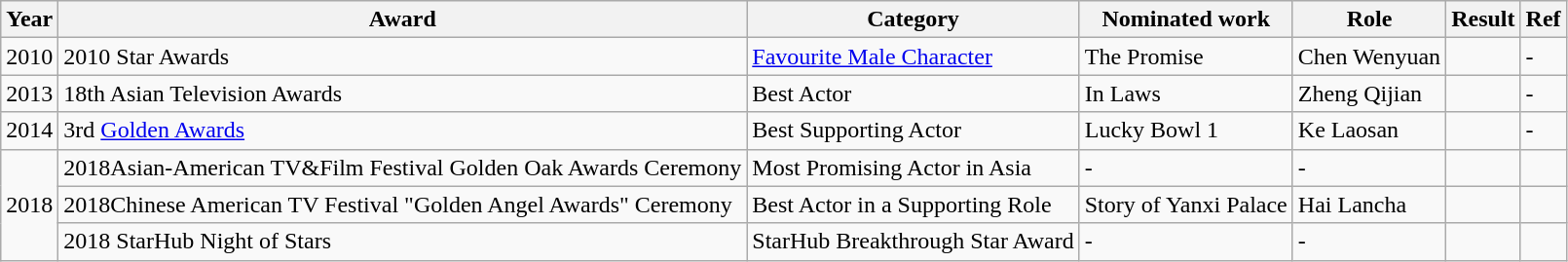<table class="wikitable sortable">
<tr>
<th>Year</th>
<th>Award</th>
<th>Category</th>
<th>Nominated work</th>
<th>Role</th>
<th>Result</th>
<th class="unsortable">Ref</th>
</tr>
<tr>
<td>2010</td>
<td>2010 Star Awards</td>
<td><a href='#'>Favourite Male Character</a></td>
<td>The Promise</td>
<td>Chen Wenyuan</td>
<td></td>
<td>-</td>
</tr>
<tr>
<td>2013</td>
<td>18th Asian Television Awards</td>
<td>Best Actor </td>
<td>In Laws</td>
<td>Zheng Qijian</td>
<td></td>
<td>-</td>
</tr>
<tr>
<td>2014</td>
<td>3rd <a href='#'>Golden Awards</a></td>
<td>Best Supporting Actor</td>
<td>Lucky Bowl 1</td>
<td>Ke Laosan</td>
<td></td>
<td>-</td>
</tr>
<tr>
<td rowspan=3>2018</td>
<td>2018Asian-American TV&Film Festival Golden Oak Awards Ceremony</td>
<td>Most Promising Actor in Asia</td>
<td>-</td>
<td>-</td>
<td></td>
<td></td>
</tr>
<tr>
<td>2018Chinese American TV Festival "Golden Angel Awards" Ceremony</td>
<td>Best Actor in a Supporting Role</td>
<td>Story of Yanxi Palace</td>
<td>Hai Lancha</td>
<td></td>
<td></td>
</tr>
<tr>
<td>2018 StarHub Night of Stars</td>
<td>StarHub Breakthrough Star Award</td>
<td>-</td>
<td>-</td>
<td></td>
<td></td>
</tr>
</table>
